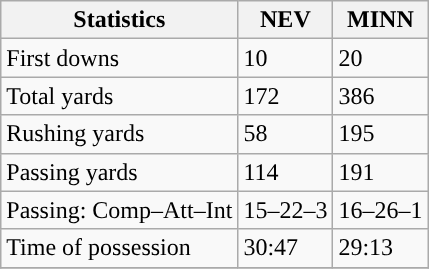<table class="wikitable" style="float: left;">
<tr>
<th>Statistics</th>
<th>NEV</th>
<th>MINN</th>
</tr>
<tr>
<td>First downs</td>
<td>10</td>
<td>20</td>
</tr>
<tr>
<td>Total yards</td>
<td>172</td>
<td>386</td>
</tr>
<tr>
<td>Rushing yards</td>
<td>58</td>
<td>195</td>
</tr>
<tr>
<td>Passing yards</td>
<td>114</td>
<td>191</td>
</tr>
<tr>
<td>Passing: Comp–Att–Int</td>
<td>15–22–3</td>
<td>16–26–1</td>
</tr>
<tr>
<td>Time of possession</td>
<td>30:47</td>
<td>29:13</td>
</tr>
<tr>
</tr>
</table>
